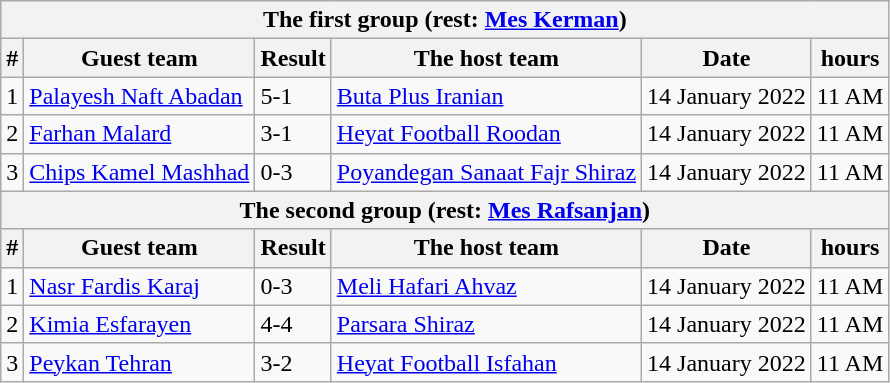<table class="wikitable">
<tr>
<th colspan="6">The first group (rest: <a href='#'>Mes Kerman</a>) </th>
</tr>
<tr>
<th>#</th>
<th>Guest team</th>
<th>Result</th>
<th>The host team</th>
<th>Date</th>
<th>hours</th>
</tr>
<tr>
<td>1</td>
<td><a href='#'>Palayesh Naft Abadan</a></td>
<td>5-1</td>
<td><a href='#'>Buta Plus Iranian</a></td>
<td>14 January 2022</td>
<td>11 AM</td>
</tr>
<tr>
<td>2</td>
<td><a href='#'>Farhan Malard</a></td>
<td>3-1</td>
<td><a href='#'>Heyat Football Roodan</a></td>
<td>14 January 2022</td>
<td>11 AM</td>
</tr>
<tr>
<td>3</td>
<td><a href='#'>Chips Kamel Mashhad</a></td>
<td>0-3</td>
<td><a href='#'>Poyandegan Sanaat Fajr Shiraz</a></td>
<td>14 January 2022</td>
<td>11 AM</td>
</tr>
<tr>
<th colspan="6">The second group (rest: <a href='#'>Mes Rafsanjan</a>) </th>
</tr>
<tr>
<th>#</th>
<th>Guest team</th>
<th>Result</th>
<th>The host team</th>
<th>Date</th>
<th>hours</th>
</tr>
<tr>
<td>1</td>
<td><a href='#'>Nasr Fardis Karaj</a></td>
<td>0-3</td>
<td><a href='#'>Meli Hafari Ahvaz</a></td>
<td>14 January 2022</td>
<td>11 AM</td>
</tr>
<tr>
<td>2</td>
<td><a href='#'>Kimia Esfarayen</a></td>
<td>4-4</td>
<td><a href='#'>Parsara Shiraz</a></td>
<td>14 January 2022</td>
<td>11 AM</td>
</tr>
<tr>
<td>3</td>
<td><a href='#'>Peykan Tehran</a></td>
<td>3-2</td>
<td><a href='#'>Heyat Football Isfahan</a></td>
<td>14 January 2022</td>
<td>11 AM</td>
</tr>
</table>
